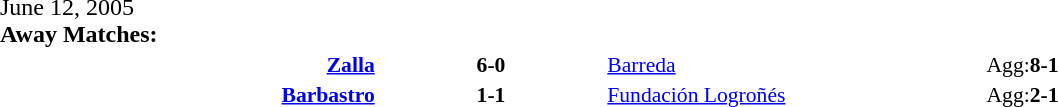<table width=100% cellspacing=1>
<tr>
<th width=20%></th>
<th width=12%></th>
<th width=20%></th>
<th></th>
</tr>
<tr>
<td>June 12, 2005<br><strong>Away Matches:</strong></td>
</tr>
<tr style=font-size:90%>
<td align=right><strong><a href='#'>Zalla</a></strong></td>
<td align=center><strong>6-0</strong></td>
<td><a href='#'>Barreda</a></td>
<td>Agg:<strong>8-1</strong></td>
</tr>
<tr style=font-size:90%>
<td align=right><strong><a href='#'>Barbastro</a></strong></td>
<td align=center><strong>1-1</strong></td>
<td><a href='#'>Fundación Logroñés</a></td>
<td>Agg:<strong>2-1</strong></td>
</tr>
</table>
